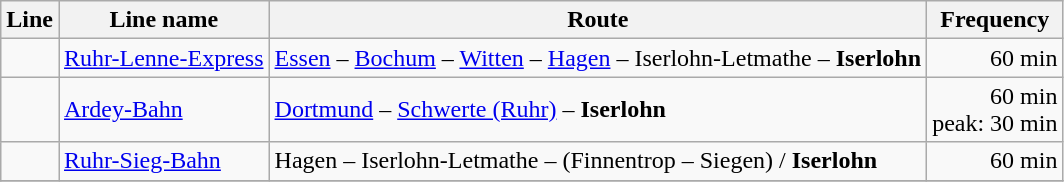<table class="wikitable">
<tr>
<th>Line</th>
<th>Line name</th>
<th>Route</th>
<th>Frequency</th>
</tr>
<tr>
<td></td>
<td><a href='#'>Ruhr-Lenne-Express</a></td>
<td><a href='#'>Essen</a> – <a href='#'>Bochum</a> – <a href='#'>Witten</a> – <a href='#'>Hagen</a> – Iserlohn-Letmathe – <strong>Iserlohn</strong></td>
<td align="right">60 min</td>
</tr>
<tr>
<td></td>
<td><a href='#'>Ardey-Bahn</a></td>
<td><a href='#'>Dortmund</a> – <a href='#'>Schwerte (Ruhr)</a> – <strong>Iserlohn</strong></td>
<td align="right">60 min<br>peak: 30 min</td>
</tr>
<tr>
<td></td>
<td><a href='#'>Ruhr-Sieg-Bahn</a></td>
<td>Hagen – Iserlohn-Letmathe – (Finnentrop – Siegen) / <strong>Iserlohn</strong></td>
<td align="right">60 min</td>
</tr>
<tr>
</tr>
</table>
